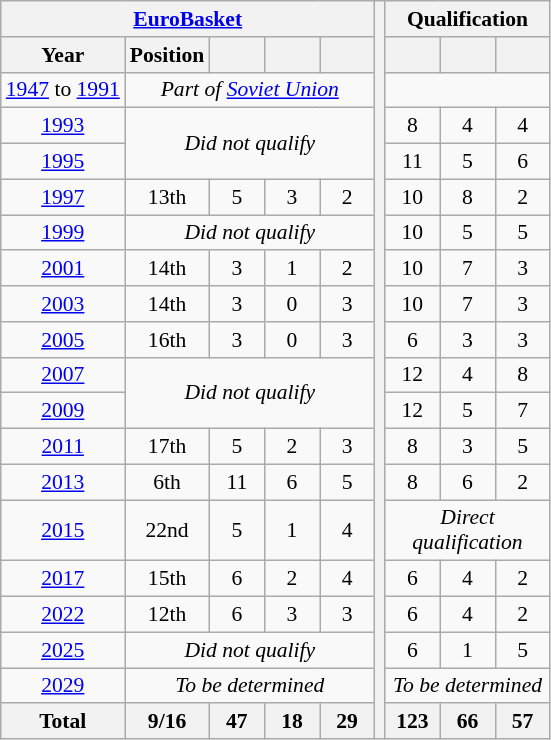<table class="wikitable" style="text-align: center;font-size:90%;">
<tr>
<th colspan=5><a href='#'>EuroBasket</a></th>
<th rowspan=20></th>
<th colspan=3>Qualification</th>
</tr>
<tr>
<th>Year</th>
<th>Position</th>
<th width=30></th>
<th width=30></th>
<th width=30></th>
<th width=30></th>
<th width=30></th>
<th width=30></th>
</tr>
<tr>
<td><a href='#'>1947</a> to <a href='#'>1991</a></td>
<td colspan=4><em>Part of <a href='#'>Soviet Union</a></em></td>
</tr>
<tr>
<td> <a href='#'>1993</a></td>
<td colspan=4 rowspan=2><em>Did not qualify</em></td>
<td>8</td>
<td>4</td>
<td>4</td>
</tr>
<tr>
<td> <a href='#'>1995</a></td>
<td>11</td>
<td>5</td>
<td>6</td>
</tr>
<tr>
<td> <a href='#'>1997</a></td>
<td>13th</td>
<td>5</td>
<td>3</td>
<td>2</td>
<td>10</td>
<td>8</td>
<td>2</td>
</tr>
<tr>
<td> <a href='#'>1999</a></td>
<td colspan=4><em>Did not qualify</em></td>
<td>10</td>
<td>5</td>
<td>5</td>
</tr>
<tr>
<td> <a href='#'>2001</a></td>
<td>14th</td>
<td>3</td>
<td>1</td>
<td>2</td>
<td>10</td>
<td>7</td>
<td>3</td>
</tr>
<tr>
<td> <a href='#'>2003</a></td>
<td>14th</td>
<td>3</td>
<td>0</td>
<td>3</td>
<td>10</td>
<td>7</td>
<td>3</td>
</tr>
<tr>
<td> <a href='#'>2005</a></td>
<td>16th</td>
<td>3</td>
<td>0</td>
<td>3</td>
<td>6</td>
<td>3</td>
<td>3</td>
</tr>
<tr>
<td> <a href='#'>2007</a></td>
<td colspan=4 rowspan=2><em>Did not qualify</em></td>
<td>12</td>
<td>4</td>
<td>8</td>
</tr>
<tr>
<td> <a href='#'>2009</a></td>
<td>12</td>
<td>5</td>
<td>7</td>
</tr>
<tr>
<td> <a href='#'>2011</a></td>
<td>17th</td>
<td>5</td>
<td>2</td>
<td>3</td>
<td>8</td>
<td>3</td>
<td>5</td>
</tr>
<tr>
<td> <a href='#'>2013</a></td>
<td>6th</td>
<td>11</td>
<td>6</td>
<td>5</td>
<td>8</td>
<td>6</td>
<td>2</td>
</tr>
<tr>
<td> <a href='#'>2015</a></td>
<td>22nd</td>
<td>5</td>
<td>1</td>
<td>4</td>
<td colspan=3><em>Direct qualification</em></td>
</tr>
<tr>
<td> <a href='#'>2017</a></td>
<td>15th</td>
<td>6</td>
<td>2</td>
<td>4</td>
<td>6</td>
<td>4</td>
<td>2</td>
</tr>
<tr>
<td> <a href='#'>2022</a></td>
<td>12th</td>
<td>6</td>
<td>3</td>
<td>3</td>
<td>6</td>
<td>4</td>
<td>2</td>
</tr>
<tr>
<td> <a href='#'>2025</a></td>
<td colspan=4><em>Did not qualify</em></td>
<td>6</td>
<td>1</td>
<td>5</td>
</tr>
<tr>
<td> <a href='#'>2029</a></td>
<td colspan=4><em>To be determined</em></td>
<td colspan=3><em>To be determined</em></td>
</tr>
<tr>
<th>Total</th>
<th>9/16</th>
<th>47</th>
<th>18</th>
<th>29</th>
<th>123</th>
<th>66</th>
<th>57</th>
</tr>
</table>
